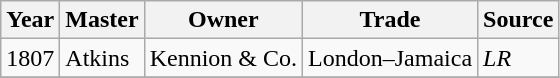<table class=" wikitable">
<tr>
<th>Year</th>
<th>Master</th>
<th>Owner</th>
<th>Trade</th>
<th>Source</th>
</tr>
<tr>
<td>1807</td>
<td>Atkins</td>
<td>Kennion & Co.</td>
<td>London–Jamaica</td>
<td><em>LR</em></td>
</tr>
<tr>
</tr>
</table>
